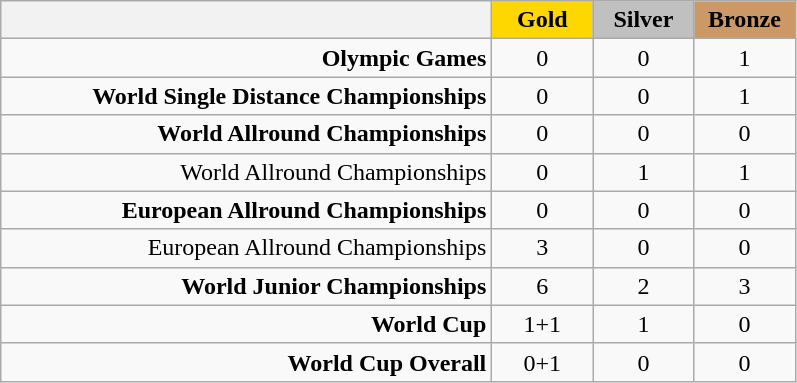<table class="wikitable">
<tr>
<th width="320"></th>
<th style="background: gold" width="60">Gold</th>
<th style="background: silver" width="60">Silver</th>
<th style="background: #cc9966" width="60">Bronze</th>
</tr>
<tr valign="center" align="center" ,>
<td align="right"><strong>Olympic Games</strong></td>
<td>0</td>
<td>0</td>
<td>1</td>
</tr>
<tr valign="center" align="center" ,>
<td align="right"><strong>World Single Distance Championships</strong></td>
<td>0</td>
<td>0</td>
<td>1</td>
</tr>
<tr valign="center" align="center" ,>
<td align="right"><strong>World Allround Championships</strong></td>
<td>0</td>
<td>0</td>
<td>0</td>
</tr>
<tr valign="center" align="center" ,>
<td align="right">World Allround Championships</td>
<td>0</td>
<td>1</td>
<td>1</td>
</tr>
<tr valign="center" align="center" ,>
<td align="right"><strong>European Allround Championships</strong></td>
<td>0</td>
<td>0</td>
<td>0</td>
</tr>
<tr valign="center" align="center" ,>
<td align="right">European Allround Championships</td>
<td>3</td>
<td>0</td>
<td>0</td>
</tr>
<tr valign="center" align="center" ,>
<td align="right"><strong>World Junior Championships</strong></td>
<td>6</td>
<td>2</td>
<td>3</td>
</tr>
<tr valign="center" align="center" ,>
<td align="right"><strong>World Cup</strong></td>
<td>1+1</td>
<td>1</td>
<td>0</td>
</tr>
<tr valign="center" align="center" ,>
<td align="right"><strong>World Cup Overall</strong></td>
<td>0+1</td>
<td>0</td>
<td>0</td>
</tr>
</table>
